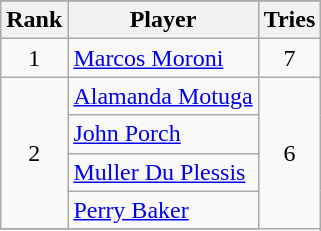<table class="wikitable sortable">
<tr>
</tr>
<tr>
<th>Rank</th>
<th>Player</th>
<th>Tries</th>
</tr>
<tr>
<td align=center>1</td>
<td> <a href='#'>Marcos Moroni</a></td>
<td align=center>7</td>
</tr>
<tr>
<td align=center rowspan=4>2</td>
<td> <a href='#'>Alamanda Motuga</a></td>
<td align=center rowspan=5>6</td>
</tr>
<tr>
<td> <a href='#'>John Porch</a></td>
</tr>
<tr>
<td> <a href='#'>Muller Du Plessis</a></td>
</tr>
<tr>
<td> <a href='#'>Perry Baker</a></td>
</tr>
<tr>
</tr>
</table>
